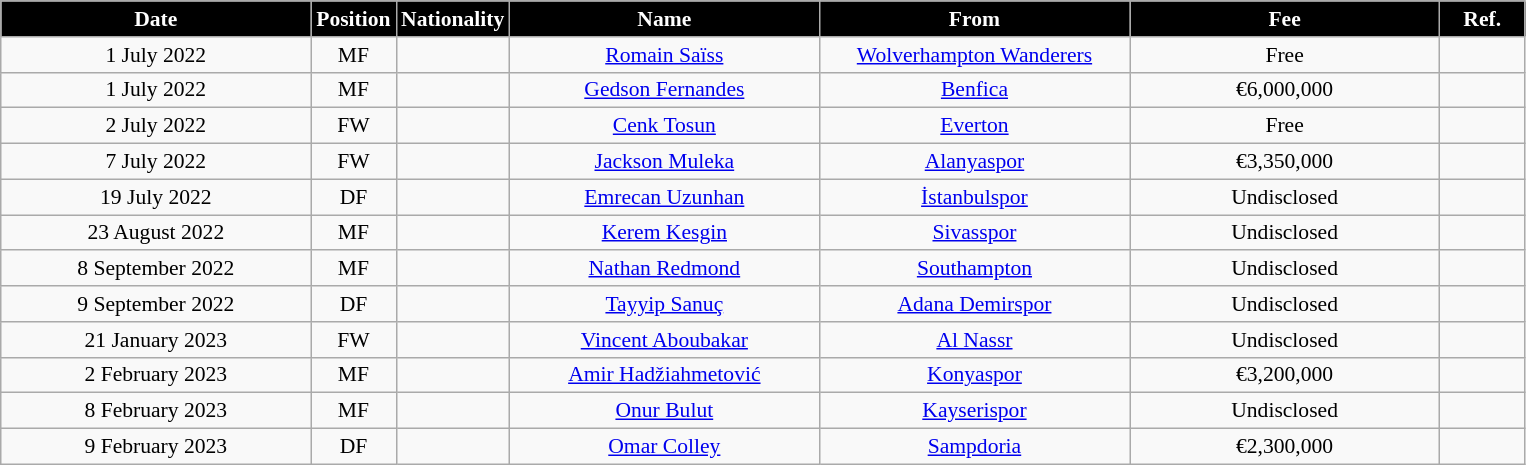<table class="wikitable"  style="text-align:center; font-size:90%; ">
<tr>
<th style="background:#000000; color:white; width:200px;">Date</th>
<th style="background:#000000; color:white; width:50px;">Position</th>
<th style="background:#000000; color:white; width:50px;">Nationality</th>
<th style="background:#000000; color:white; width:200px;">Name</th>
<th style="background:#000000; color:white; width:200px;">From</th>
<th style="background:#000000; color:white; width:200px;">Fee</th>
<th style="background:#000000; color:white; width:50px;">Ref.</th>
</tr>
<tr>
<td>1 July 2022</td>
<td>MF</td>
<td></td>
<td><a href='#'>Romain Saïss</a></td>
<td><a href='#'>Wolverhampton Wanderers</a></td>
<td>Free</td>
<td></td>
</tr>
<tr>
<td>1 July 2022</td>
<td>MF</td>
<td></td>
<td><a href='#'>Gedson Fernandes</a></td>
<td><a href='#'>Benfica</a></td>
<td>€6,000,000</td>
<td></td>
</tr>
<tr>
<td>2 July 2022</td>
<td>FW</td>
<td></td>
<td><a href='#'>Cenk Tosun</a></td>
<td><a href='#'>Everton</a></td>
<td>Free</td>
<td></td>
</tr>
<tr>
<td>7 July 2022</td>
<td>FW</td>
<td></td>
<td><a href='#'>Jackson Muleka</a></td>
<td><a href='#'>Alanyaspor</a></td>
<td>€3,350,000</td>
<td></td>
</tr>
<tr>
<td>19 July 2022</td>
<td>DF</td>
<td></td>
<td><a href='#'>Emrecan Uzunhan</a></td>
<td><a href='#'>İstanbulspor</a></td>
<td>Undisclosed</td>
<td></td>
</tr>
<tr>
<td>23 August 2022</td>
<td>MF</td>
<td></td>
<td><a href='#'>Kerem Kesgin</a></td>
<td><a href='#'>Sivasspor</a></td>
<td>Undisclosed</td>
<td></td>
</tr>
<tr>
<td>8 September 2022</td>
<td>MF</td>
<td></td>
<td><a href='#'>Nathan Redmond</a></td>
<td><a href='#'>Southampton</a></td>
<td>Undisclosed</td>
<td></td>
</tr>
<tr>
<td>9 September 2022</td>
<td>DF</td>
<td></td>
<td><a href='#'>Tayyip Sanuç</a></td>
<td><a href='#'>Adana Demirspor</a></td>
<td>Undisclosed</td>
<td></td>
</tr>
<tr>
<td>21 January 2023</td>
<td>FW</td>
<td></td>
<td><a href='#'>Vincent Aboubakar</a></td>
<td><a href='#'>Al Nassr</a></td>
<td>Undisclosed</td>
<td></td>
</tr>
<tr>
<td>2 February 2023</td>
<td>MF</td>
<td></td>
<td><a href='#'>Amir Hadžiahmetović</a></td>
<td><a href='#'>Konyaspor</a></td>
<td>€3,200,000</td>
<td></td>
</tr>
<tr>
<td>8 February 2023</td>
<td>MF</td>
<td></td>
<td><a href='#'>Onur Bulut</a></td>
<td><a href='#'>Kayserispor</a></td>
<td>Undisclosed</td>
<td></td>
</tr>
<tr>
<td>9 February 2023</td>
<td>DF</td>
<td></td>
<td><a href='#'>Omar Colley</a></td>
<td><a href='#'>Sampdoria</a></td>
<td>€2,300,000</td>
<td></td>
</tr>
</table>
